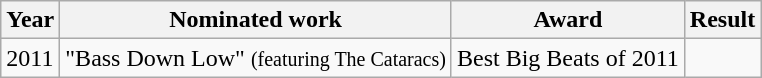<table class="wikitable">
<tr>
<th>Year</th>
<th>Nominated work</th>
<th>Award</th>
<th>Result</th>
</tr>
<tr>
<td>2011</td>
<td>"Bass Down Low" <small>(featuring The Cataracs)</small></td>
<td>Best Big Beats of 2011</td>
<td></td>
</tr>
</table>
